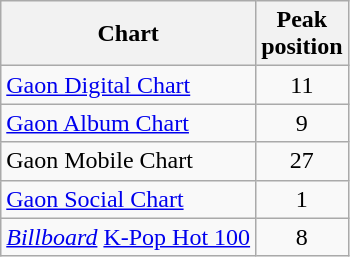<table class="wikitable sortable">
<tr>
<th>Chart</th>
<th>Peak<br>position</th>
</tr>
<tr>
<td><a href='#'>Gaon Digital Chart</a></td>
<td align="center">11</td>
</tr>
<tr>
<td><a href='#'>Gaon Album Chart</a></td>
<td align=center>9</td>
</tr>
<tr>
<td>Gaon Mobile Chart</td>
<td align="center">27</td>
</tr>
<tr>
<td><a href='#'>Gaon Social Chart</a></td>
<td align="center">1</td>
</tr>
<tr>
<td><em><a href='#'>Billboard</a></em> <a href='#'>K-Pop Hot 100</a></td>
<td align="center">8</td>
</tr>
</table>
